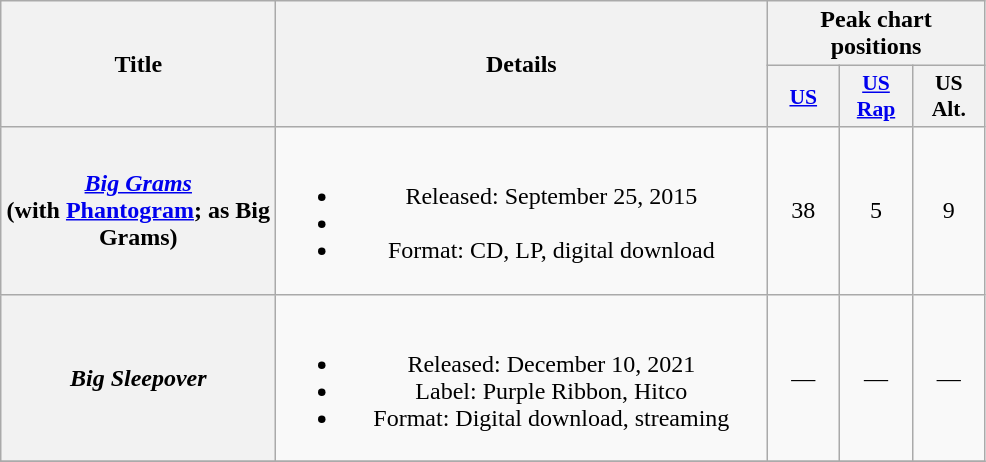<table class="wikitable plainrowheaders" style="text-align:center;">
<tr>
<th scope="col" rowspan="2" style="width:11em;">Title</th>
<th scope="col" rowspan="2" style="width:20em;">Details</th>
<th scope="col" colspan="3">Peak chart positions</th>
</tr>
<tr>
<th scope="col" style="width:2.9em;font-size:90%;"><a href='#'>US</a></th>
<th scope="col" style="width:2.9em;font-size:90%;"><a href='#'>US<br>Rap</a></th>
<th scope="col" style="width:2.9em;font-size:90%;">US<br>Alt.<br></th>
</tr>
<tr>
<th scope="row"><em><a href='#'>Big Grams</a></em><br><span>(with <a href='#'>Phantogram</a>; as Big Grams)</span></th>
<td><br><ul><li>Released: September 25, 2015</li><li></li><li>Format: CD, LP, digital download</li></ul></td>
<td>38</td>
<td>5</td>
<td>9</td>
</tr>
<tr>
<th scope="row"><em>Big Sleepover</em><br></th>
<td><br><ul><li>Released: December 10, 2021</li><li>Label: Purple Ribbon, Hitco</li><li>Format: Digital download, streaming</li></ul></td>
<td>—</td>
<td>—</td>
<td>—</td>
</tr>
<tr>
</tr>
</table>
